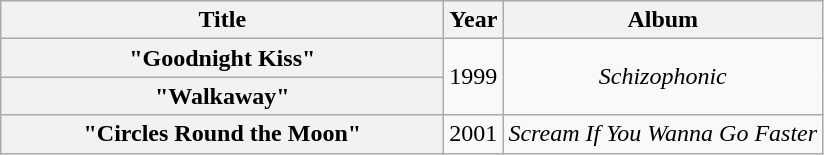<table class="wikitable plainrowheaders" style="text-align:center;" border="1">
<tr>
<th scope="col" style="width:18em;">Title</th>
<th scope="col">Year</th>
<th scope="col">Album</th>
</tr>
<tr>
<th scope="row">"Goodnight Kiss"</th>
<td rowspan="2">1999</td>
<td rowspan="2"><em>Schizophonic</em></td>
</tr>
<tr>
<th scope="row">"Walkaway"</th>
</tr>
<tr>
<th scope="row">"Circles Round the Moon"</th>
<td>2001</td>
<td><em>Scream If You Wanna Go Faster</em></td>
</tr>
</table>
